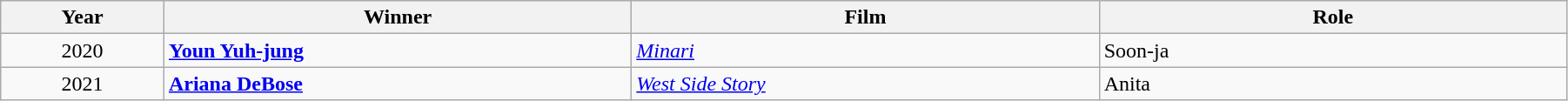<table class="wikitable" width="95%" cellpadding="5">
<tr>
<th width="100"><strong>Year</strong></th>
<th width="300"><strong>Winner</strong></th>
<th width="300"><strong>Film</strong></th>
<th width="300"><strong>Role</strong></th>
</tr>
<tr>
<td style="text-align:center;">2020</td>
<td><strong><a href='#'>Youn Yuh-jung</a></strong></td>
<td><em><a href='#'>Minari</a></em></td>
<td>Soon-ja </td>
</tr>
<tr>
<td style="text-align:center;">2021</td>
<td><strong><a href='#'>Ariana DeBose</a></strong></td>
<td><em><a href='#'>West Side Story</a></em></td>
<td>Anita </td>
</tr>
</table>
